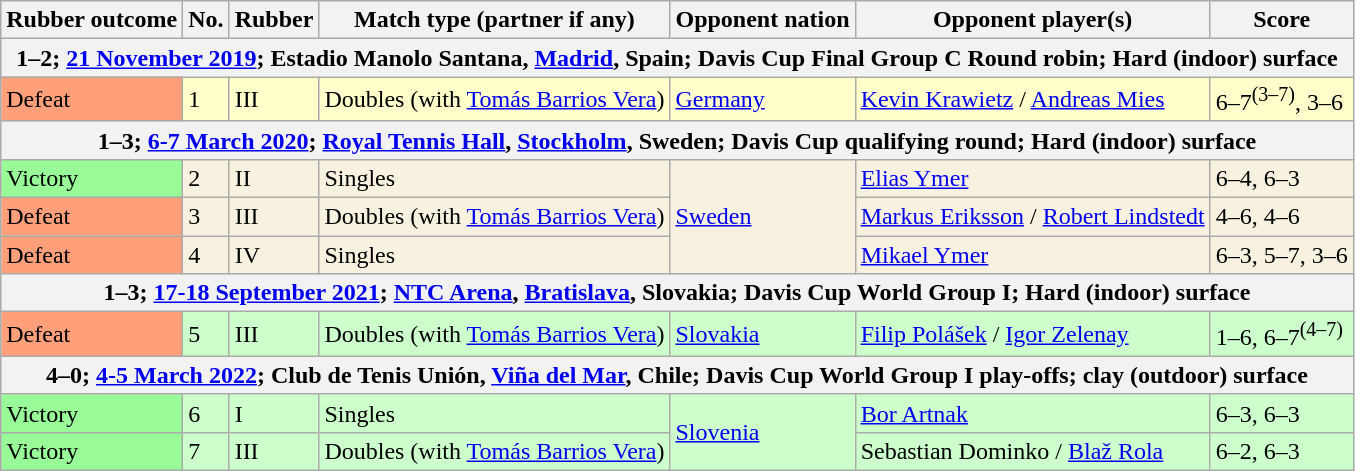<table class=wikitable>
<tr>
<th>Rubber outcome</th>
<th>No.</th>
<th>Rubber</th>
<th>Match type (partner if any)</th>
<th>Opponent nation</th>
<th>Opponent player(s)</th>
<th>Score</th>
</tr>
<tr>
<th colspan=7>1–2; <a href='#'>21 November 2019</a>; Estadio Manolo Santana, <a href='#'>Madrid</a>, Spain; Davis Cup Final Group C Round robin; Hard (indoor) surface</th>
</tr>
<tr bgcolor=#FFFFCC>
<td bgcolor=FFA07A>Defeat</td>
<td>1</td>
<td>III</td>
<td>Doubles (with <a href='#'>Tomás Barrios Vera</a>)</td>
<td> <a href='#'>Germany</a></td>
<td><a href='#'>Kevin Krawietz</a> / <a href='#'>Andreas Mies</a></td>
<td>6–7<sup>(3–7)</sup>, 3–6</td>
</tr>
<tr>
<th colspan=7>1–3; <a href='#'>6-7 March 2020</a>; <a href='#'>Royal Tennis Hall</a>, <a href='#'>Stockholm</a>, Sweden; Davis Cup qualifying round; Hard (indoor) surface</th>
</tr>
<tr bgcolor=#F7F2E0>
<td bgcolor=98FB98>Victory</td>
<td>2</td>
<td>II</td>
<td>Singles</td>
<td rowspan=3> <a href='#'>Sweden</a></td>
<td><a href='#'>Elias Ymer</a></td>
<td>6–4, 6–3</td>
</tr>
<tr bgcolor=#F7F2E0>
<td bgcolor=FFA07A>Defeat</td>
<td>3</td>
<td>III</td>
<td>Doubles (with <a href='#'>Tomás Barrios Vera</a>)</td>
<td><a href='#'>Markus Eriksson</a> / <a href='#'>Robert Lindstedt</a></td>
<td>4–6, 4–6</td>
</tr>
<tr bgcolor=#F7F2E0>
<td bgcolor=FFA07A>Defeat</td>
<td>4</td>
<td>IV</td>
<td>Singles</td>
<td><a href='#'>Mikael Ymer</a></td>
<td>6–3, 5–7, 3–6</td>
</tr>
<tr>
<th colspan=7>1–3; <a href='#'>17-18 September 2021</a>; <a href='#'>NTC Arena</a>, <a href='#'>Bratislava</a>, Slovakia; Davis Cup World Group I; Hard (indoor) surface</th>
</tr>
<tr bgcolor=#CCFFCC>
<td bgcolor=FFA07A>Defeat</td>
<td>5</td>
<td>III</td>
<td>Doubles (with <a href='#'>Tomás Barrios Vera</a>)</td>
<td> <a href='#'>Slovakia</a></td>
<td><a href='#'>Filip Polášek</a> / <a href='#'>Igor Zelenay</a></td>
<td>1–6, 6–7<sup>(4–7)</sup></td>
</tr>
<tr>
<th colspan=7>4–0; <a href='#'>4-5 March 2022</a>; Club de Tenis Unión, <a href='#'>Viña del Mar</a>, Chile; Davis Cup World Group I play-offs; clay (outdoor) surface</th>
</tr>
<tr bgcolor=#CCFFCC>
<td bgcolor=98FB98>Victory</td>
<td>6</td>
<td>I</td>
<td>Singles</td>
<td rowspan=2> <a href='#'>Slovenia</a></td>
<td><a href='#'>Bor Artnak</a></td>
<td>6–3, 6–3</td>
</tr>
<tr bgcolor=#CCFFCC>
<td bgcolor=98FB98>Victory</td>
<td>7</td>
<td>III</td>
<td>Doubles (with <a href='#'>Tomás Barrios Vera</a>)</td>
<td>Sebastian Dominko / <a href='#'>Blaž Rola</a></td>
<td>6–2, 6–3</td>
</tr>
</table>
